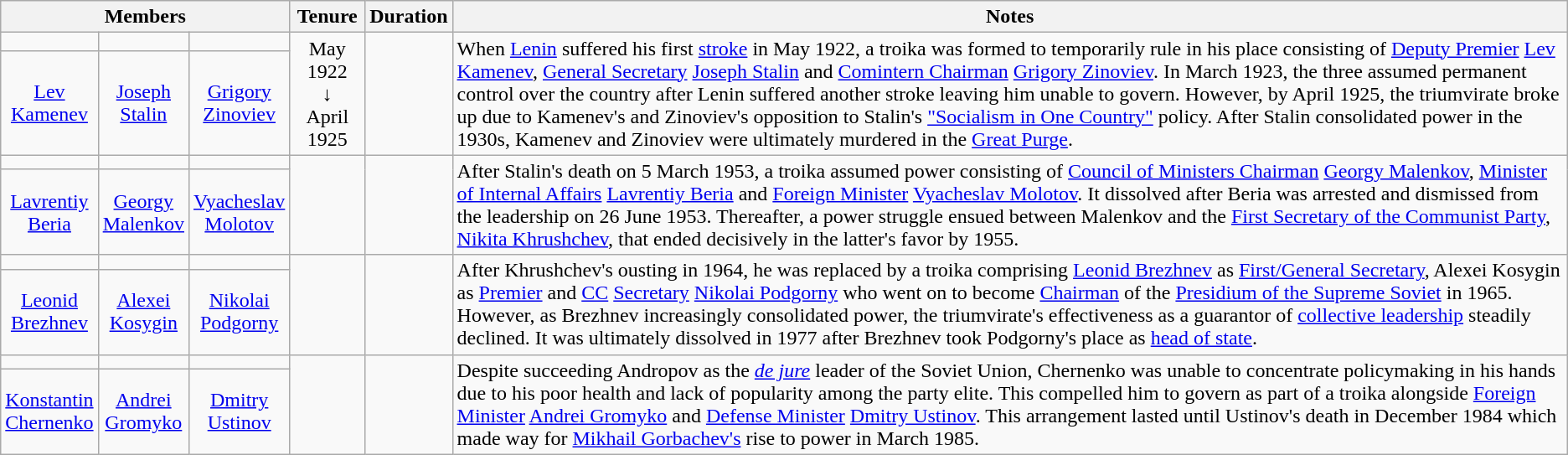<table class="wikitable" style="border: none; text-align:center">
<tr>
<th colspan="3">Members<br></th>
<th>Tenure</th>
<th>Duration</th>
<th>Notes</th>
</tr>
<tr>
<td></td>
<td></td>
<td></td>
<td rowspan=2>May 1922<br>↓<br>April 1925</td>
<td rowspan=2></td>
<td style="text-align:left" rowspan=2>When <a href='#'>Lenin</a> suffered his first <a href='#'>stroke</a> in May 1922, a troika was formed to temporarily rule in his place consisting of <a href='#'>Deputy Premier</a> <a href='#'>Lev Kamenev</a>, <a href='#'>General Secretary</a> <a href='#'>Joseph Stalin</a> and <a href='#'>Comintern Chairman</a> <a href='#'>Grigory Zinoviev</a>. In March 1923, the three assumed permanent control over the country after Lenin suffered another stroke leaving him unable to govern. However, by April 1925, the triumvirate broke up due to Kamenev's and Zinoviev's opposition to Stalin's <a href='#'>"Socialism in One Country"</a> policy. After Stalin consolidated power in the 1930s, Kamenev and Zinoviev were ultimately murdered in the <a href='#'>Great Purge</a>.</td>
</tr>
<tr>
<td><a href='#'>Lev<br>Kamenev</a><br></td>
<td><a href='#'>Joseph<br>Stalin</a><br></td>
<td><a href='#'>Grigory<br>Zinoviev</a><br></td>
</tr>
<tr>
<td></td>
<td></td>
<td></td>
<td rowspan=2></td>
<td rowspan=2></td>
<td style="text-align:left" rowspan=2>After Stalin's death on 5 March 1953, a troika assumed power consisting of <a href='#'>Council of Ministers Chairman</a> <a href='#'>Georgy Malenkov</a>, <a href='#'>Minister of Internal Affairs</a> <a href='#'>Lavrentiy Beria</a> and <a href='#'>Foreign Minister</a> <a href='#'>Vyacheslav Molotov</a>. It dissolved after Beria was arrested and dismissed from the leadership on 26 June 1953. Thereafter, a power struggle ensued between Malenkov and the <a href='#'>First Secretary of the Communist Party</a>, <a href='#'>Nikita Khrushchev</a>, that ended decisively in the latter's favor by 1955.</td>
</tr>
<tr>
<td><a href='#'>Lavrentiy<br>Beria</a><br></td>
<td><a href='#'>Georgy<br>Malenkov</a><br></td>
<td><a href='#'>Vyacheslav<br>Molotov</a><br></td>
</tr>
<tr>
<td></td>
<td></td>
<td></td>
<td rowspan=2></td>
<td rowspan=2></td>
<td style="text-align:left" rowspan=2>After Khrushchev's ousting in 1964, he was replaced by a troika comprising <a href='#'>Leonid Brezhnev</a> as <a href='#'>First/General Secretary</a>, Alexei Kosygin as <a href='#'>Premier</a> and <a href='#'>CC</a> <a href='#'>Secretary</a> <a href='#'>Nikolai Podgorny</a> who went on to become <a href='#'>Chairman</a> of the <a href='#'>Presidium of the Supreme Soviet</a> in 1965. However, as Brezhnev increasingly consolidated power, the triumvirate's effectiveness as a guarantor of <a href='#'>collective leadership</a> steadily declined. It was ultimately dissolved in 1977 after Brezhnev took Podgorny's place as <a href='#'>head of state</a>.</td>
</tr>
<tr>
<td><a href='#'>Leonid<br>Brezhnev</a><br></td>
<td><a href='#'>Alexei<br>Kosygin</a><br></td>
<td><a href='#'>Nikolai<br>Podgorny</a><br></td>
</tr>
<tr>
<td></td>
<td></td>
<td></td>
<td rowspan=2></td>
<td rowspan=2></td>
<td style="text-align:left" rowspan=2>Despite succeeding Andropov as the <em><a href='#'>de jure</a></em> leader of the Soviet Union, Chernenko was unable to concentrate policymaking in his hands due to his poor health and lack of popularity among the party elite. This compelled him to govern as part of a troika alongside <a href='#'>Foreign Minister</a> <a href='#'>Andrei Gromyko</a> and <a href='#'>Defense Minister</a> <a href='#'>Dmitry Ustinov</a>. This arrangement lasted until Ustinov's death in December 1984 which made way for <a href='#'>Mikhail Gorbachev's</a> rise to power in March 1985.</td>
</tr>
<tr>
<td><a href='#'>Konstantin<br>Chernenko</a><br></td>
<td><a href='#'>Andrei<br>Gromyko</a><br></td>
<td><a href='#'>Dmitry<br>Ustinov</a><br></td>
</tr>
</table>
